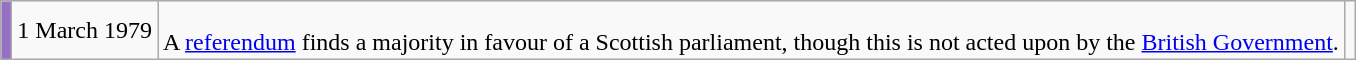<table class="wikitable" style="line-height:1em; text-align:left">
<tr>
<td rowspan="1" bgcolor="#9670C4"></td>
<td rowspan="">1 March 1979</td>
<td rowspan=""><div><br>A <a href='#'>referendum</a> finds a majority in favour of a Scottish parliament, though this is not acted upon by the <a href='#'>British Government</a>.
</div></td>
<td rowspan="4" class="nowrap"></td>
</tr>
</table>
